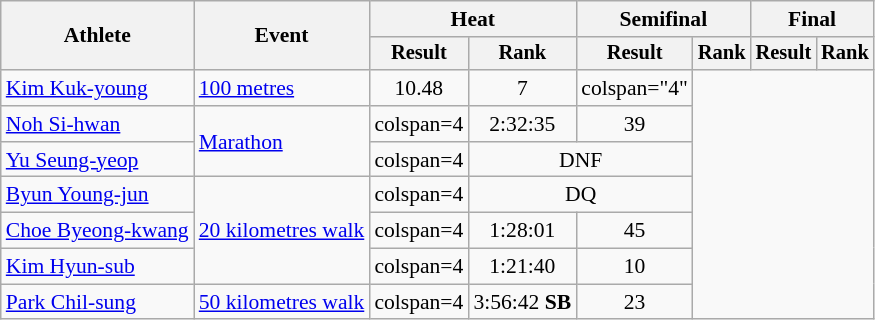<table class="wikitable" style="font-size:90%">
<tr>
<th rowspan="2">Athlete</th>
<th rowspan="2">Event</th>
<th colspan="2">Heat</th>
<th colspan="2">Semifinal</th>
<th colspan="2">Final</th>
</tr>
<tr style="font-size:95%">
<th>Result</th>
<th>Rank</th>
<th>Result</th>
<th>Rank</th>
<th>Result</th>
<th>Rank</th>
</tr>
<tr style=text-align:center>
<td style=text-align:left><a href='#'>Kim Kuk-young</a></td>
<td style=text-align:left><a href='#'>100 metres</a></td>
<td>10.48</td>
<td>7</td>
<td>colspan="4" </td>
</tr>
<tr style=text-align:center>
<td style=text-align:left><a href='#'>Noh Si-hwan</a></td>
<td style=text-align:left rowspan=2><a href='#'>Marathon</a></td>
<td>colspan=4 </td>
<td>2:32:35</td>
<td>39</td>
</tr>
<tr style=text-align:center>
<td style=text-align:left><a href='#'>Yu Seung-yeop</a></td>
<td>colspan=4 </td>
<td colspan=2>DNF</td>
</tr>
<tr style=text-align:center>
<td style=text-align:left><a href='#'>Byun Young-jun</a></td>
<td style=text-align:left rowspan=3><a href='#'>20 kilometres walk</a></td>
<td>colspan=4 </td>
<td colspan=2>DQ</td>
</tr>
<tr style=text-align:center>
<td style=text-align:left><a href='#'>Choe Byeong-kwang</a></td>
<td>colspan=4 </td>
<td>1:28:01</td>
<td>45</td>
</tr>
<tr style=text-align:center>
<td style=text-align:left><a href='#'>Kim Hyun-sub</a></td>
<td>colspan=4 </td>
<td>1:21:40</td>
<td>10</td>
</tr>
<tr style=text-align:center>
<td style=text-align:left><a href='#'>Park Chil-sung</a></td>
<td style=text-align:left><a href='#'>50 kilometres walk</a></td>
<td>colspan=4 </td>
<td>3:56:42 <strong>SB</strong></td>
<td>23</td>
</tr>
</table>
